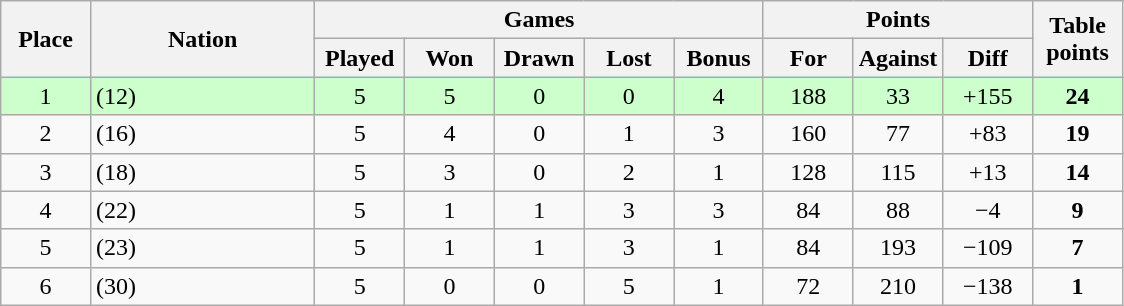<table class="wikitable" style="text-align:center">
<tr>
<th rowspan=2 width="8%">Place</th>
<th rowspan=2 width="20%">Nation</th>
<th colspan=5 width="40%">Games</th>
<th colspan=3 width="24%">Points</th>
<th rowspan=2 width="10%">Table<br>points</th>
</tr>
<tr>
<th width="8%">Played</th>
<th width="8%">Won</th>
<th width="8%">Drawn</th>
<th width="8%">Lost</th>
<th width="8%">Bonus</th>
<th width="8%">For</th>
<th width="8%">Against</th>
<th width="8%">Diff</th>
</tr>
<tr bgcolor="#ccffcc">
<td>1</td>
<td align=left> (12)</td>
<td>5</td>
<td>5</td>
<td>0</td>
<td>0</td>
<td>4</td>
<td>188</td>
<td>33</td>
<td>+155</td>
<td><strong>24</strong></td>
</tr>
<tr>
<td>2</td>
<td align=left> (16)</td>
<td>5</td>
<td>4</td>
<td>0</td>
<td>1</td>
<td>3</td>
<td>160</td>
<td>77</td>
<td>+83</td>
<td><strong>19</strong></td>
</tr>
<tr>
<td>3</td>
<td align=left> (18)</td>
<td>5</td>
<td>3</td>
<td>0</td>
<td>2</td>
<td>1</td>
<td>128</td>
<td>115</td>
<td>+13</td>
<td><strong>14</strong></td>
</tr>
<tr>
<td>4</td>
<td align=left> (22)</td>
<td>5</td>
<td>1</td>
<td>1</td>
<td>3</td>
<td>3</td>
<td>84</td>
<td>88</td>
<td>−4</td>
<td><strong>9</strong></td>
</tr>
<tr>
<td>5</td>
<td align=left> (23)</td>
<td>5</td>
<td>1</td>
<td>1</td>
<td>3</td>
<td>1</td>
<td>84</td>
<td>193</td>
<td>−109</td>
<td><strong>7</strong></td>
</tr>
<tr>
<td>6</td>
<td align=left> (30)</td>
<td>5</td>
<td>0</td>
<td>0</td>
<td>5</td>
<td>1</td>
<td>72</td>
<td>210</td>
<td>−138</td>
<td><strong>1</strong></td>
</tr>
</table>
